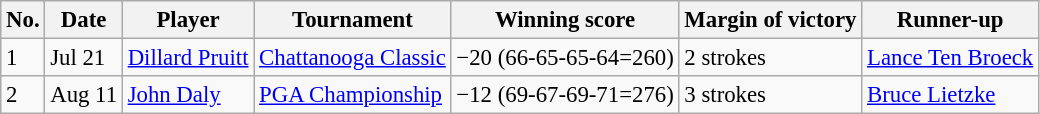<table class="wikitable" style="font-size:95%;">
<tr>
<th>No.</th>
<th>Date</th>
<th>Player</th>
<th>Tournament</th>
<th>Winning score</th>
<th>Margin of victory</th>
<th>Runner-up</th>
</tr>
<tr>
<td>1</td>
<td>Jul 21</td>
<td> <a href='#'>Dillard Pruitt</a></td>
<td><a href='#'>Chattanooga Classic</a></td>
<td>−20 (66-65-65-64=260)</td>
<td>2 strokes</td>
<td> <a href='#'>Lance Ten Broeck</a></td>
</tr>
<tr>
<td>2</td>
<td>Aug 11</td>
<td> <a href='#'>John Daly</a></td>
<td><a href='#'>PGA Championship</a></td>
<td>−12 (69-67-69-71=276)</td>
<td>3 strokes</td>
<td> <a href='#'>Bruce Lietzke</a></td>
</tr>
</table>
